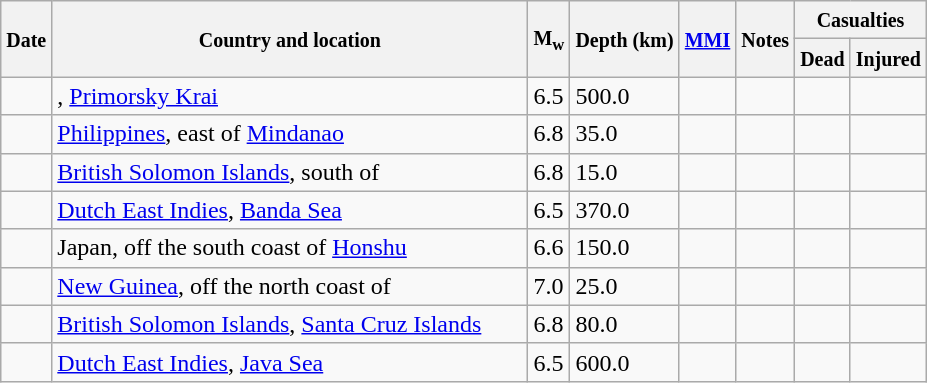<table class="wikitable sortable sort-under" style="border:1px black; margin-left:1em;">
<tr>
<th rowspan="2"><small>Date</small></th>
<th rowspan="2" style="width: 310px"><small>Country and location</small></th>
<th rowspan="2"><small>M<sub>w</sub></small></th>
<th rowspan="2"><small>Depth (km)</small></th>
<th rowspan="2"><small><a href='#'>MMI</a></small></th>
<th rowspan="2" class="unsortable"><small>Notes</small></th>
<th colspan="2"><small>Casualties</small></th>
</tr>
<tr>
<th><small>Dead</small></th>
<th><small>Injured</small></th>
</tr>
<tr>
<td></td>
<td>, <a href='#'>Primorsky Krai</a></td>
<td>6.5</td>
<td>500.0</td>
<td></td>
<td></td>
<td></td>
<td></td>
</tr>
<tr>
<td></td>
<td><a href='#'>Philippines</a>, east of <a href='#'>Mindanao</a></td>
<td>6.8</td>
<td>35.0</td>
<td></td>
<td></td>
<td></td>
<td></td>
</tr>
<tr>
<td></td>
<td><a href='#'>British Solomon Islands</a>, south of</td>
<td>6.8</td>
<td>15.0</td>
<td></td>
<td></td>
<td></td>
<td></td>
</tr>
<tr>
<td></td>
<td><a href='#'>Dutch East Indies</a>, <a href='#'>Banda Sea</a></td>
<td>6.5</td>
<td>370.0</td>
<td></td>
<td></td>
<td></td>
<td></td>
</tr>
<tr>
<td></td>
<td>Japan, off the south coast of <a href='#'>Honshu</a></td>
<td>6.6</td>
<td>150.0</td>
<td></td>
<td></td>
<td></td>
<td></td>
</tr>
<tr>
<td></td>
<td><a href='#'>New Guinea</a>, off the north coast of</td>
<td>7.0</td>
<td>25.0</td>
<td></td>
<td></td>
<td></td>
<td></td>
</tr>
<tr>
<td></td>
<td><a href='#'>British Solomon Islands</a>, <a href='#'>Santa Cruz Islands</a></td>
<td>6.8</td>
<td>80.0</td>
<td></td>
<td></td>
<td></td>
<td></td>
</tr>
<tr>
<td></td>
<td><a href='#'>Dutch East Indies</a>, <a href='#'>Java Sea</a></td>
<td>6.5</td>
<td>600.0</td>
<td></td>
<td></td>
<td></td>
<td></td>
</tr>
</table>
